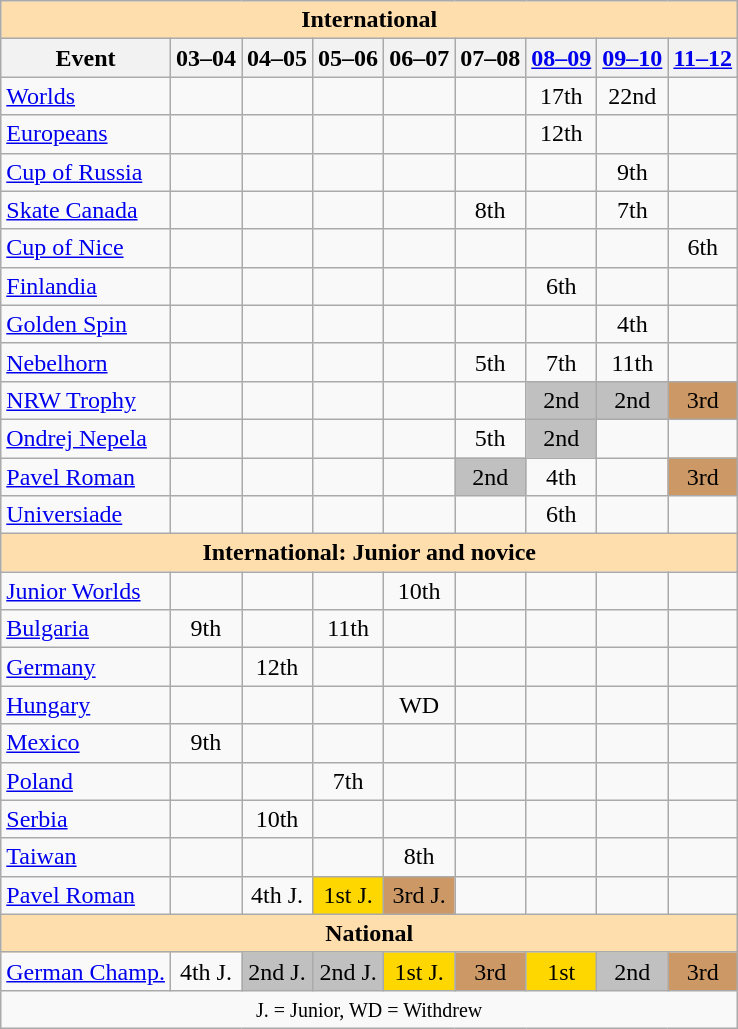<table class="wikitable" style="text-align:center">
<tr>
<th colspan="9" style="background-color: #ffdead; " align="center">International</th>
</tr>
<tr>
<th>Event</th>
<th>03–04</th>
<th>04–05</th>
<th>05–06</th>
<th>06–07</th>
<th>07–08</th>
<th><a href='#'>08–09</a></th>
<th><a href='#'>09–10</a></th>
<th><a href='#'>11–12</a></th>
</tr>
<tr>
<td align=left><a href='#'>Worlds</a></td>
<td></td>
<td></td>
<td></td>
<td></td>
<td></td>
<td>17th</td>
<td>22nd</td>
<td></td>
</tr>
<tr>
<td align=left><a href='#'>Europeans</a></td>
<td></td>
<td></td>
<td></td>
<td></td>
<td></td>
<td>12th</td>
<td></td>
<td></td>
</tr>
<tr>
<td align=left> <a href='#'>Cup of Russia</a></td>
<td></td>
<td></td>
<td></td>
<td></td>
<td></td>
<td></td>
<td>9th</td>
<td></td>
</tr>
<tr>
<td align=left> <a href='#'>Skate Canada</a></td>
<td></td>
<td></td>
<td></td>
<td></td>
<td>8th</td>
<td></td>
<td>7th</td>
<td></td>
</tr>
<tr>
<td align=left><a href='#'>Cup of Nice</a></td>
<td></td>
<td></td>
<td></td>
<td></td>
<td></td>
<td></td>
<td></td>
<td>6th</td>
</tr>
<tr>
<td align=left><a href='#'>Finlandia</a></td>
<td></td>
<td></td>
<td></td>
<td></td>
<td></td>
<td>6th</td>
<td></td>
<td></td>
</tr>
<tr>
<td align=left><a href='#'>Golden Spin</a></td>
<td></td>
<td></td>
<td></td>
<td></td>
<td></td>
<td></td>
<td>4th</td>
<td></td>
</tr>
<tr>
<td align=left><a href='#'>Nebelhorn</a></td>
<td></td>
<td></td>
<td></td>
<td></td>
<td>5th</td>
<td>7th</td>
<td>11th</td>
<td></td>
</tr>
<tr>
<td align=left><a href='#'>NRW Trophy</a></td>
<td></td>
<td></td>
<td></td>
<td></td>
<td></td>
<td bgcolor=silver>2nd</td>
<td bgcolor=silver>2nd</td>
<td bgcolor=cc9966>3rd</td>
</tr>
<tr>
<td align=left><a href='#'>Ondrej Nepela</a></td>
<td></td>
<td></td>
<td></td>
<td></td>
<td>5th</td>
<td bgcolor=silver>2nd</td>
<td></td>
<td></td>
</tr>
<tr>
<td align=left><a href='#'>Pavel Roman</a></td>
<td></td>
<td></td>
<td></td>
<td></td>
<td bgcolor=silver>2nd</td>
<td>4th</td>
<td></td>
<td bgcolor=cc9966>3rd</td>
</tr>
<tr>
<td align=left><a href='#'>Universiade</a></td>
<td></td>
<td></td>
<td></td>
<td></td>
<td></td>
<td>6th</td>
<td></td>
<td></td>
</tr>
<tr>
<th colspan="9" style="background-color: #ffdead; " align="center">International: Junior and novice</th>
</tr>
<tr>
<td align=left><a href='#'>Junior Worlds</a></td>
<td></td>
<td></td>
<td></td>
<td>10th</td>
<td></td>
<td></td>
<td></td>
<td></td>
</tr>
<tr>
<td align=left> <a href='#'>Bulgaria</a></td>
<td>9th</td>
<td></td>
<td>11th</td>
<td></td>
<td></td>
<td></td>
<td></td>
<td></td>
</tr>
<tr>
<td align=left> <a href='#'>Germany</a></td>
<td></td>
<td>12th</td>
<td></td>
<td></td>
<td></td>
<td></td>
<td></td>
<td></td>
</tr>
<tr>
<td align=left> <a href='#'>Hungary</a></td>
<td></td>
<td></td>
<td></td>
<td>WD</td>
<td></td>
<td></td>
<td></td>
<td></td>
</tr>
<tr>
<td align=left> <a href='#'>Mexico</a></td>
<td>9th</td>
<td></td>
<td></td>
<td></td>
<td></td>
<td></td>
<td></td>
<td></td>
</tr>
<tr>
<td align=left> <a href='#'>Poland</a></td>
<td></td>
<td></td>
<td>7th</td>
<td></td>
<td></td>
<td></td>
<td></td>
<td></td>
</tr>
<tr>
<td align=left> <a href='#'>Serbia</a></td>
<td></td>
<td>10th</td>
<td></td>
<td></td>
<td></td>
<td></td>
<td></td>
<td></td>
</tr>
<tr>
<td align=left> <a href='#'>Taiwan</a></td>
<td></td>
<td></td>
<td></td>
<td>8th</td>
<td></td>
<td></td>
<td></td>
<td></td>
</tr>
<tr>
<td align=left><a href='#'>Pavel Roman</a></td>
<td></td>
<td>4th J.</td>
<td bgcolor=gold>1st J.</td>
<td bgcolor=cc9966>3rd J.</td>
<td></td>
<td></td>
<td></td>
<td></td>
</tr>
<tr>
<th colspan="9" style="background-color: #ffdead; " align="center">National</th>
</tr>
<tr>
<td align=left><a href='#'>German Champ.</a></td>
<td>4th J.</td>
<td bgcolor=silver>2nd J.</td>
<td bgcolor=silver>2nd J.</td>
<td bgcolor=gold>1st J.</td>
<td bgcolor=cc9966>3rd</td>
<td bgcolor=gold>1st</td>
<td bgcolor=silver>2nd</td>
<td bgcolor=cc9966>3rd</td>
</tr>
<tr>
<td colspan="9" align="center"><small>J. = Junior, WD = Withdrew </small></td>
</tr>
</table>
